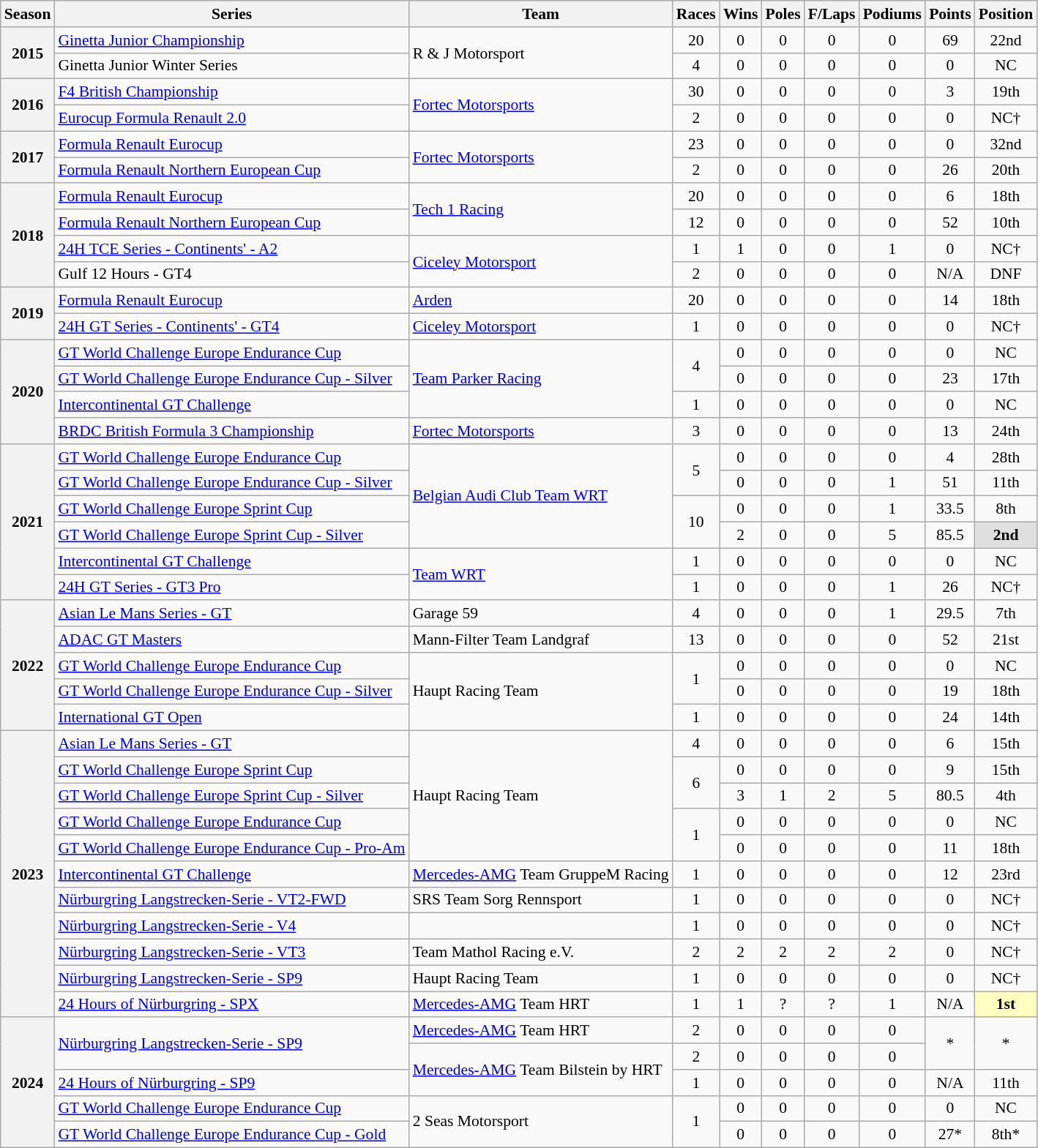<table class="wikitable" style="font-size: 90%; text-align:center">
<tr>
<th>Season</th>
<th>Series</th>
<th>Team</th>
<th>Races</th>
<th>Wins</th>
<th>Poles</th>
<th>F/Laps</th>
<th>Podiums</th>
<th>Points</th>
<th>Position</th>
</tr>
<tr>
<th rowspan="2">2015</th>
<td align="left"><a href='#'>Ginetta Junior Championship</a></td>
<td rowspan="2" align="left">R & J Motorsport</td>
<td>20</td>
<td>0</td>
<td>0</td>
<td>0</td>
<td>0</td>
<td>69</td>
<td>22nd</td>
</tr>
<tr>
<td align="left">Ginetta Junior Winter Series</td>
<td>4</td>
<td>0</td>
<td>0</td>
<td>0</td>
<td>0</td>
<td>0</td>
<td>NC</td>
</tr>
<tr>
<th rowspan="2">2016</th>
<td align="left"><a href='#'>F4 British Championship</a></td>
<td rowspan="2" align="left"><a href='#'>Fortec Motorsports</a></td>
<td>30</td>
<td>0</td>
<td>0</td>
<td>0</td>
<td>0</td>
<td>3</td>
<td>19th</td>
</tr>
<tr>
<td align="left"><a href='#'>Eurocup Formula Renault 2.0</a></td>
<td>2</td>
<td>0</td>
<td>0</td>
<td>0</td>
<td>0</td>
<td>0</td>
<td>NC†</td>
</tr>
<tr>
<th rowspan="2">2017</th>
<td align="left"><a href='#'>Formula Renault Eurocup</a></td>
<td rowspan="2" align="left"><a href='#'>Fortec Motorsports</a></td>
<td>23</td>
<td>0</td>
<td>0</td>
<td>0</td>
<td>0</td>
<td>0</td>
<td>32nd</td>
</tr>
<tr>
<td align="left"><a href='#'>Formula Renault Northern European Cup</a></td>
<td>2</td>
<td>0</td>
<td>0</td>
<td>0</td>
<td>0</td>
<td>26</td>
<td>20th</td>
</tr>
<tr>
<th rowspan="4">2018</th>
<td align="left"><a href='#'>Formula Renault Eurocup</a></td>
<td rowspan="2" align="left"><a href='#'>Tech 1 Racing</a></td>
<td>20</td>
<td>0</td>
<td>0</td>
<td>0</td>
<td>0</td>
<td>6</td>
<td>18th</td>
</tr>
<tr>
<td align="left"><a href='#'>Formula Renault Northern European Cup</a></td>
<td>12</td>
<td>0</td>
<td>0</td>
<td>0</td>
<td>0</td>
<td>52</td>
<td>10th</td>
</tr>
<tr>
<td align="left"><a href='#'>24H TCE Series - Continents' - A2</a></td>
<td rowspan="2" align="left"><a href='#'>Ciceley Motorsport</a></td>
<td>1</td>
<td>1</td>
<td>0</td>
<td>0</td>
<td>1</td>
<td>0</td>
<td>NC†</td>
</tr>
<tr>
<td align="left">Gulf 12 Hours - GT4</td>
<td>2</td>
<td>0</td>
<td>0</td>
<td>0</td>
<td>0</td>
<td>N/A</td>
<td>DNF</td>
</tr>
<tr>
<th rowspan="2">2019</th>
<td align="left"><a href='#'>Formula Renault Eurocup</a></td>
<td align="left"><a href='#'>Arden</a></td>
<td>20</td>
<td>0</td>
<td>0</td>
<td>0</td>
<td>0</td>
<td>14</td>
<td>18th</td>
</tr>
<tr>
<td align="left"><a href='#'>24H GT Series - Continents' - GT4</a></td>
<td align="left"><a href='#'>Ciceley Motorsport</a></td>
<td>1</td>
<td>0</td>
<td>0</td>
<td>0</td>
<td>0</td>
<td>0</td>
<td>NC†</td>
</tr>
<tr>
<th rowspan="4">2020</th>
<td align="left"><a href='#'>GT World Challenge Europe Endurance Cup</a></td>
<td rowspan="3" align="left"><a href='#'>Team Parker Racing</a></td>
<td rowspan="2">4</td>
<td>0</td>
<td>0</td>
<td>0</td>
<td>0</td>
<td>0</td>
<td>NC</td>
</tr>
<tr>
<td align="left"><a href='#'>GT World Challenge Europe Endurance Cup - Silver</a></td>
<td>0</td>
<td>0</td>
<td>0</td>
<td>0</td>
<td>23</td>
<td>17th</td>
</tr>
<tr>
<td align="left"><a href='#'>Intercontinental GT Challenge</a></td>
<td>1</td>
<td>0</td>
<td>0</td>
<td>0</td>
<td>0</td>
<td>0</td>
<td>NC</td>
</tr>
<tr>
<td align="left"><a href='#'>BRDC British Formula 3 Championship</a></td>
<td align="left"><a href='#'>Fortec Motorsports</a></td>
<td>3</td>
<td>0</td>
<td>0</td>
<td>0</td>
<td>0</td>
<td>13</td>
<td>24th</td>
</tr>
<tr>
<th rowspan="6">2021</th>
<td align="left"><a href='#'>GT World Challenge Europe Endurance Cup</a></td>
<td rowspan="4" align="left"><a href='#'>Belgian Audi Club Team WRT</a></td>
<td rowspan="2">5</td>
<td>0</td>
<td>0</td>
<td>0</td>
<td>0</td>
<td>4</td>
<td>28th</td>
</tr>
<tr>
<td align="left"><a href='#'>GT World Challenge Europe Endurance Cup - Silver</a></td>
<td>0</td>
<td>0</td>
<td>0</td>
<td>1</td>
<td>51</td>
<td>11th</td>
</tr>
<tr>
<td align="left"><a href='#'>GT World Challenge Europe Sprint Cup</a></td>
<td rowspan="2">10</td>
<td>0</td>
<td>0</td>
<td>0</td>
<td>1</td>
<td>33.5</td>
<td>8th</td>
</tr>
<tr>
<td align="left"><a href='#'>GT World Challenge Europe Sprint Cup - Silver</a></td>
<td>2</td>
<td>0</td>
<td>0</td>
<td>5</td>
<td>85.5</td>
<td style="background:#DFDFDF;"><strong>2nd</strong></td>
</tr>
<tr>
<td align="left"><a href='#'>Intercontinental GT Challenge</a></td>
<td rowspan="2" align="left"><a href='#'>Team WRT</a></td>
<td>1</td>
<td>0</td>
<td>0</td>
<td>0</td>
<td>0</td>
<td>0</td>
<td>NC</td>
</tr>
<tr>
<td align="left"><a href='#'>24H GT Series - GT3 Pro</a></td>
<td>1</td>
<td>0</td>
<td>0</td>
<td>0</td>
<td>1</td>
<td>26</td>
<td>NC†</td>
</tr>
<tr>
<th rowspan="5">2022</th>
<td align="left"><a href='#'>Asian Le Mans Series - GT</a></td>
<td align="left">Garage 59</td>
<td>4</td>
<td>0</td>
<td>0</td>
<td>0</td>
<td>1</td>
<td>29.5</td>
<td>7th</td>
</tr>
<tr>
<td align="left"><a href='#'>ADAC GT Masters</a></td>
<td align="left">Mann-Filter Team Landgraf</td>
<td>13</td>
<td>0</td>
<td>0</td>
<td>0</td>
<td>0</td>
<td>52</td>
<td>21st</td>
</tr>
<tr>
<td align="left"><a href='#'>GT World Challenge Europe Endurance Cup</a></td>
<td rowspan="3" align="left">Haupt Racing Team</td>
<td rowspan="2">1</td>
<td>0</td>
<td>0</td>
<td>0</td>
<td>0</td>
<td>0</td>
<td>NC</td>
</tr>
<tr>
<td align="left"><a href='#'>GT World Challenge Europe Endurance Cup - Silver</a></td>
<td>0</td>
<td>0</td>
<td>0</td>
<td>0</td>
<td>19</td>
<td>18th</td>
</tr>
<tr>
<td align="left"><a href='#'>International GT Open</a></td>
<td>1</td>
<td>0</td>
<td>0</td>
<td>0</td>
<td>0</td>
<td>24</td>
<td>14th</td>
</tr>
<tr>
<th rowspan="11">2023</th>
<td align="left"><a href='#'>Asian Le Mans Series - GT</a></td>
<td rowspan="5" align="left">Haupt Racing Team</td>
<td>4</td>
<td>0</td>
<td>0</td>
<td>0</td>
<td>0</td>
<td>6</td>
<td>15th</td>
</tr>
<tr>
<td align="left"><a href='#'>GT World Challenge Europe Sprint Cup</a></td>
<td rowspan="2">6</td>
<td>0</td>
<td>0</td>
<td>0</td>
<td>0</td>
<td>9</td>
<td>15th</td>
</tr>
<tr>
<td align="left"><a href='#'>GT World Challenge Europe Sprint Cup - Silver</a></td>
<td>3</td>
<td>1</td>
<td>2</td>
<td>5</td>
<td>80.5</td>
<td>4th</td>
</tr>
<tr>
<td align="left"><a href='#'>GT World Challenge Europe Endurance Cup</a></td>
<td rowspan="2">1</td>
<td>0</td>
<td>0</td>
<td>0</td>
<td>0</td>
<td>0</td>
<td>NC</td>
</tr>
<tr>
<td align="left" nowrap><a href='#'>GT World Challenge Europe Endurance Cup - Pro-Am</a></td>
<td>0</td>
<td>0</td>
<td>0</td>
<td>0</td>
<td>11</td>
<td>18th</td>
</tr>
<tr>
<td align="left"><a href='#'>Intercontinental GT Challenge</a></td>
<td align="left" nowrap><a href='#'>Mercedes-AMG</a> Team GruppeM Racing</td>
<td>1</td>
<td>0</td>
<td>0</td>
<td>0</td>
<td>0</td>
<td>12</td>
<td>23rd</td>
</tr>
<tr>
<td align="left"><a href='#'>Nürburgring Langstrecken-Serie - VT2-FWD</a></td>
<td align="left">SRS Team Sorg Rennsport</td>
<td>1</td>
<td>0</td>
<td>0</td>
<td>0</td>
<td>0</td>
<td>0</td>
<td>NC†</td>
</tr>
<tr>
<td align="left"><a href='#'>Nürburgring Langstrecken-Serie - V4</a></td>
<td align="left"></td>
<td>1</td>
<td>0</td>
<td>0</td>
<td>0</td>
<td>0</td>
<td>0</td>
<td>NC†</td>
</tr>
<tr>
<td align="left"><a href='#'>Nürburgring Langstrecken-Serie - VT3</a></td>
<td align="left">Team Mathol Racing e.V.</td>
<td>2</td>
<td>2</td>
<td>2</td>
<td>2</td>
<td>2</td>
<td>0</td>
<td>NC†</td>
</tr>
<tr>
<td align="left"><a href='#'>Nürburgring Langstrecken-Serie - SP9</a></td>
<td align="left">Haupt Racing Team</td>
<td>1</td>
<td>0</td>
<td>0</td>
<td>0</td>
<td>0</td>
<td>0</td>
<td>NC†</td>
</tr>
<tr>
<td align="left"><a href='#'>24 Hours of Nürburgring - SPX</a></td>
<td align="left"><a href='#'>Mercedes-AMG</a> Team HRT</td>
<td>1</td>
<td>1</td>
<td>?</td>
<td>?</td>
<td>1</td>
<td>N/A</td>
<td style="background:#FFFFBF;"><strong>1st</strong></td>
</tr>
<tr>
<th rowspan="5">2024</th>
<td rowspan="2" align="left"><a href='#'>Nürburgring Langstrecken-Serie - SP9</a></td>
<td align="left"><a href='#'>Mercedes-AMG</a> Team HRT</td>
<td>2</td>
<td>0</td>
<td>0</td>
<td>0</td>
<td>0</td>
<td rowspan="2">*</td>
<td rowspan="2">*</td>
</tr>
<tr>
<td rowspan="2"  align="left" nowrap><a href='#'>Mercedes-AMG</a> Team Bilstein by HRT</td>
<td>2</td>
<td>0</td>
<td>0</td>
<td>0</td>
<td>0</td>
</tr>
<tr>
<td align="left"><a href='#'>24 Hours of Nürburgring - SP9</a></td>
<td>1</td>
<td>0</td>
<td>0</td>
<td>0</td>
<td>0</td>
<td>N/A</td>
<td>11th</td>
</tr>
<tr>
<td align="left"  nowrap><a href='#'>GT World Challenge Europe Endurance Cup</a></td>
<td rowspan="2" align="left">2 Seas Motorsport</td>
<td rowspan="2">1</td>
<td>0</td>
<td>0</td>
<td>0</td>
<td>0</td>
<td>0</td>
<td>NC</td>
</tr>
<tr>
<td align="left"><a href='#'>GT World Challenge Europe Endurance Cup - Gold</a></td>
<td>0</td>
<td>0</td>
<td>0</td>
<td>0</td>
<td>27*</td>
<td>8th*</td>
</tr>
</table>
